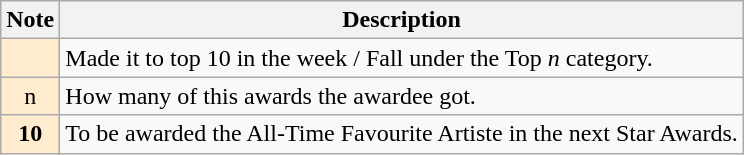<table class="wikitable">
<tr>
<th>Note</th>
<th>Description</th>
</tr>
<tr>
<td bgcolor="#FFEBCD"></td>
<td>Made it to top 10 in the week / Fall under the Top <em>n</em> category.</td>
</tr>
<tr>
<td bgcolor="#FFEBCD" align="center">n</td>
<td>How many of this awards the awardee got.</td>
</tr>
<tr>
<td bgcolor="#FFEBCD" align="center"><strong>10</strong></td>
<td>To be awarded the All-Time Favourite Artiste in the next Star Awards.</td>
</tr>
</table>
